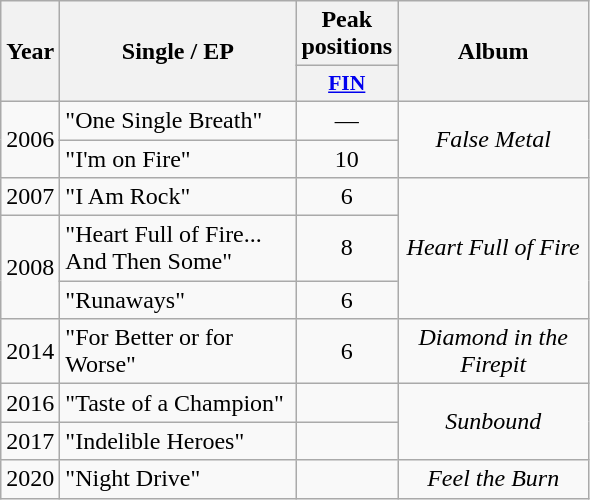<table class="wikitable">
<tr>
<th align="center" rowspan="2" width="10">Year</th>
<th align="center" rowspan="2" width="150">Single / EP</th>
<th align="center" colspan="1" width="20">Peak positions</th>
<th align="center" rowspan="2" width="120">Album</th>
</tr>
<tr>
<th scope="col" style="width:3em;font-size:90%;"><a href='#'>FIN</a><br></th>
</tr>
<tr>
<td style="text-align:center;" rowspan=2>2006</td>
<td>"One Single Breath"</td>
<td style="text-align:center;">—</td>
<td style="text-align:center;" rowspan=2><em>False Metal</em></td>
</tr>
<tr>
<td>"I'm on Fire"</td>
<td style="text-align:center;">10</td>
</tr>
<tr>
<td style="text-align:center;">2007</td>
<td>"I Am Rock"</td>
<td style="text-align:center;">6</td>
<td style="text-align:center;" rowspan=3><em>Heart Full of Fire</em></td>
</tr>
<tr>
<td style="text-align:center;" rowspan=2>2008</td>
<td>"Heart Full of Fire...<br>And Then Some"</td>
<td style="text-align:center;">8</td>
</tr>
<tr>
<td>"Runaways"</td>
<td style="text-align:center;">6</td>
</tr>
<tr>
<td style="text-align:center;">2014</td>
<td>"For Better or for Worse"</td>
<td style="text-align:center;">6</td>
<td style="text-align:center;" rowspan=1><em>Diamond in the Firepit</em></td>
</tr>
<tr>
<td style="text-align:center;">2016</td>
<td>"Taste of a Champion"</td>
<td style="text-align:center;"></td>
<td style="text-align:center;" rowspan=2><em>Sunbound</em></td>
</tr>
<tr>
<td style="text-align:center;">2017</td>
<td>"Indelible Heroes"</td>
<td style="text-align:center;"></td>
</tr>
<tr>
<td style="text-align:center;">2020</td>
<td>"Night Drive"</td>
<td style="text-align:center;"></td>
<td style="text-align:center;" rowspan=1><em>Feel the Burn</em></td>
</tr>
</table>
